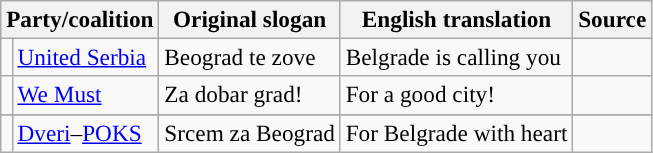<table class="wikitable" style="font-size:97%; text-align:left">
<tr>
<th colspan="2" style="text-align:left;">Party/coalition</th>
<th>Original slogan</th>
<th>English translation</th>
<th>Source</th>
</tr>
<tr>
<td style="background:"></td>
<td><a href='#'>United Serbia</a></td>
<td>Beograd te zove</td>
<td>Belgrade is calling you</td>
<td></td>
</tr>
<tr>
<td style="background:"></td>
<td><a href='#'>We Must</a></td>
<td>Za dobar grad!</td>
<td>For a good city!</td>
<td></td>
</tr>
<tr>
</tr>
<tr>
<td style="background:"></td>
<td><a href='#'>Dveri</a>–<a href='#'>POKS</a></td>
<td>Srcem za Beograd</td>
<td>For Belgrade with heart</td>
<td></td>
</tr>
</table>
